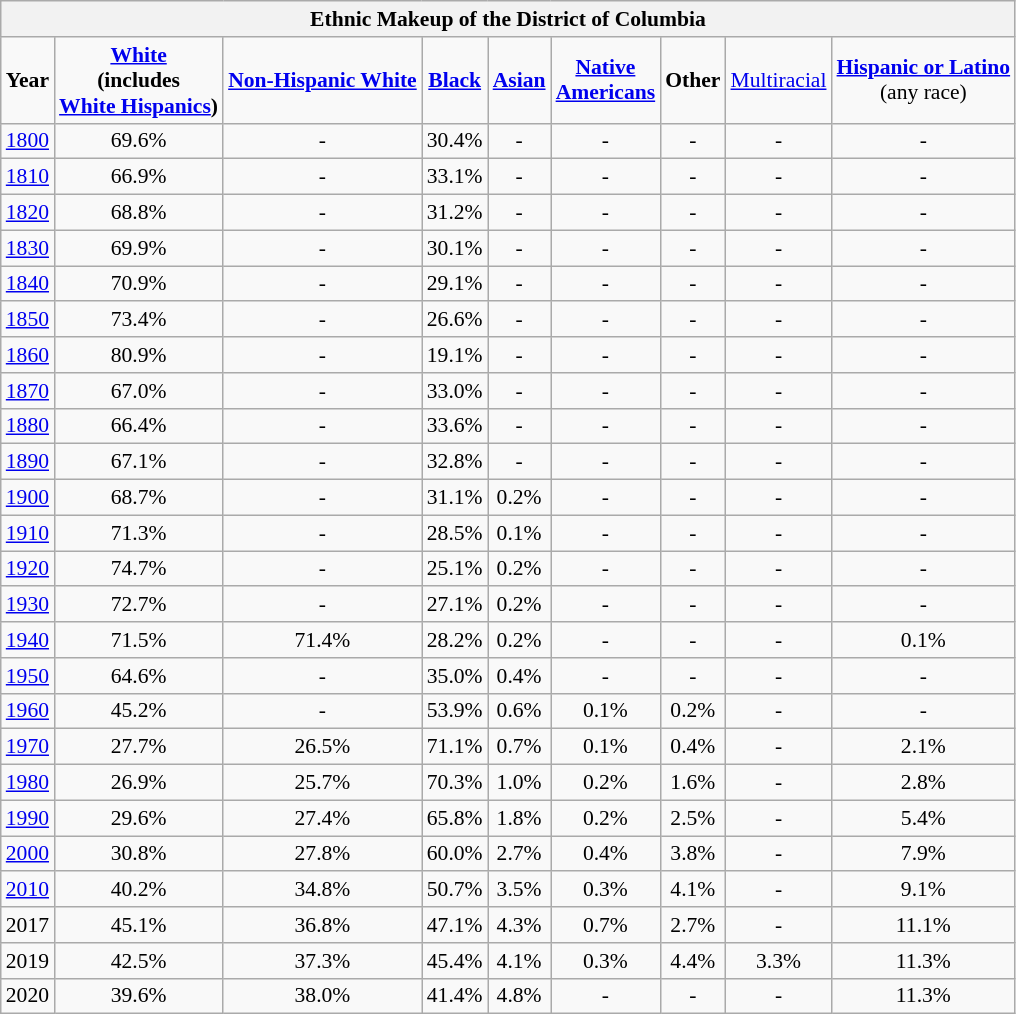<table class="wikitable" style="font-size:90%;text-align:center;">
<tr>
<th colspan=9>Ethnic Makeup of the District of Columbia</th>
</tr>
<tr>
<td><strong>Year</strong></td>
<td><strong><a href='#'>White</a><br>(includes<br><a href='#'>White Hispanics</a>)</strong></td>
<td><strong><a href='#'>Non-Hispanic White</a></strong></td>
<td><strong><a href='#'>Black</a></strong></td>
<td><strong><a href='#'>Asian</a></strong></td>
<td><strong><a href='#'>Native<br>Americans</a></strong></td>
<td><strong>Other</strong></td>
<td><a href='#'>Multiracial</a></td>
<td><strong><a href='#'>Hispanic or Latino</a></strong><br>(any race)</td>
</tr>
<tr>
<td><a href='#'>1800</a></td>
<td>69.6%</td>
<td>-</td>
<td>30.4%</td>
<td>-</td>
<td>-</td>
<td>-</td>
<td>-</td>
<td>-</td>
</tr>
<tr>
<td><a href='#'>1810</a></td>
<td>66.9%</td>
<td>-</td>
<td>33.1%</td>
<td>-</td>
<td>-</td>
<td>-</td>
<td>-</td>
<td>-</td>
</tr>
<tr>
<td><a href='#'>1820</a></td>
<td>68.8%</td>
<td>-</td>
<td>31.2%</td>
<td>-</td>
<td>-</td>
<td>-</td>
<td>-</td>
<td>-</td>
</tr>
<tr>
<td><a href='#'>1830</a></td>
<td>69.9%</td>
<td>-</td>
<td>30.1%</td>
<td>-</td>
<td>-</td>
<td>-</td>
<td>-</td>
<td>-</td>
</tr>
<tr>
<td><a href='#'>1840</a></td>
<td>70.9%</td>
<td>-</td>
<td>29.1%</td>
<td>-</td>
<td>-</td>
<td>-</td>
<td>-</td>
<td>-</td>
</tr>
<tr>
<td><a href='#'>1850</a></td>
<td>73.4%</td>
<td>-</td>
<td>26.6%</td>
<td>-</td>
<td>-</td>
<td>-</td>
<td>-</td>
<td>-</td>
</tr>
<tr>
<td><a href='#'>1860</a></td>
<td>80.9%</td>
<td>-</td>
<td>19.1%</td>
<td>-</td>
<td>-</td>
<td>-</td>
<td>-</td>
<td>-</td>
</tr>
<tr>
<td><a href='#'>1870</a></td>
<td>67.0%</td>
<td>-</td>
<td>33.0%</td>
<td>-</td>
<td>-</td>
<td>-</td>
<td>-</td>
<td>-</td>
</tr>
<tr>
<td><a href='#'>1880</a></td>
<td>66.4%</td>
<td>-</td>
<td>33.6%</td>
<td>-</td>
<td>-</td>
<td>-</td>
<td>-</td>
<td>-</td>
</tr>
<tr>
<td><a href='#'>1890</a></td>
<td>67.1%</td>
<td>-</td>
<td>32.8%</td>
<td>-</td>
<td>-</td>
<td>-</td>
<td>-</td>
<td>-</td>
</tr>
<tr>
<td><a href='#'>1900</a></td>
<td>68.7%</td>
<td>-</td>
<td>31.1%</td>
<td>0.2%</td>
<td>-</td>
<td>-</td>
<td>-</td>
<td>-</td>
</tr>
<tr>
<td><a href='#'>1910</a></td>
<td>71.3%</td>
<td>-</td>
<td>28.5%</td>
<td>0.1%</td>
<td>-</td>
<td>-</td>
<td>-</td>
<td>-</td>
</tr>
<tr>
<td><a href='#'>1920</a></td>
<td>74.7%</td>
<td>-</td>
<td>25.1%</td>
<td>0.2%</td>
<td>-</td>
<td>-</td>
<td>-</td>
<td>-</td>
</tr>
<tr>
<td><a href='#'>1930</a></td>
<td>72.7%</td>
<td>-</td>
<td>27.1%</td>
<td>0.2%</td>
<td>-</td>
<td>-</td>
<td>-</td>
<td>-</td>
</tr>
<tr>
<td><a href='#'>1940</a></td>
<td>71.5%</td>
<td>71.4%</td>
<td>28.2%</td>
<td>0.2%</td>
<td>-</td>
<td>-</td>
<td>-</td>
<td>0.1%</td>
</tr>
<tr>
<td><a href='#'>1950</a></td>
<td>64.6%</td>
<td>-</td>
<td>35.0%</td>
<td>0.4%</td>
<td>-</td>
<td>-</td>
<td>-</td>
<td>-</td>
</tr>
<tr>
<td><a href='#'>1960</a></td>
<td>45.2%</td>
<td>-</td>
<td>53.9%</td>
<td>0.6%</td>
<td>0.1%</td>
<td>0.2%</td>
<td>-</td>
<td>-</td>
</tr>
<tr>
<td><a href='#'>1970</a></td>
<td>27.7%</td>
<td>26.5%</td>
<td>71.1%</td>
<td>0.7%</td>
<td>0.1%</td>
<td>0.4%</td>
<td>-</td>
<td>2.1%</td>
</tr>
<tr>
<td><a href='#'>1980</a></td>
<td>26.9%</td>
<td>25.7%</td>
<td>70.3%</td>
<td>1.0%</td>
<td>0.2%</td>
<td>1.6%</td>
<td>-</td>
<td>2.8%</td>
</tr>
<tr>
<td><a href='#'>1990</a></td>
<td>29.6%</td>
<td>27.4%</td>
<td>65.8%</td>
<td>1.8%</td>
<td>0.2%</td>
<td>2.5%</td>
<td>-</td>
<td>5.4%</td>
</tr>
<tr>
<td><a href='#'>2000</a></td>
<td>30.8%</td>
<td>27.8%</td>
<td>60.0%</td>
<td>2.7%</td>
<td>0.4%</td>
<td>3.8%</td>
<td>-</td>
<td>7.9%</td>
</tr>
<tr>
<td><a href='#'>2010</a></td>
<td>40.2%</td>
<td>34.8%</td>
<td>50.7%</td>
<td>3.5%</td>
<td>0.3%</td>
<td>4.1%</td>
<td>-</td>
<td>9.1%</td>
</tr>
<tr>
<td>2017</td>
<td>45.1%</td>
<td>36.8%</td>
<td>47.1%</td>
<td>4.3%</td>
<td>0.7%</td>
<td>2.7%</td>
<td>-</td>
<td>11.1%</td>
</tr>
<tr>
<td>2019</td>
<td>42.5%</td>
<td>37.3%</td>
<td>45.4%</td>
<td>4.1%</td>
<td>0.3%</td>
<td>4.4%</td>
<td>3.3%</td>
<td>11.3%</td>
</tr>
<tr>
<td>2020</td>
<td>39.6%</td>
<td>38.0%</td>
<td>41.4%</td>
<td>4.8%</td>
<td>-</td>
<td>-</td>
<td>-</td>
<td>11.3%</td>
</tr>
</table>
